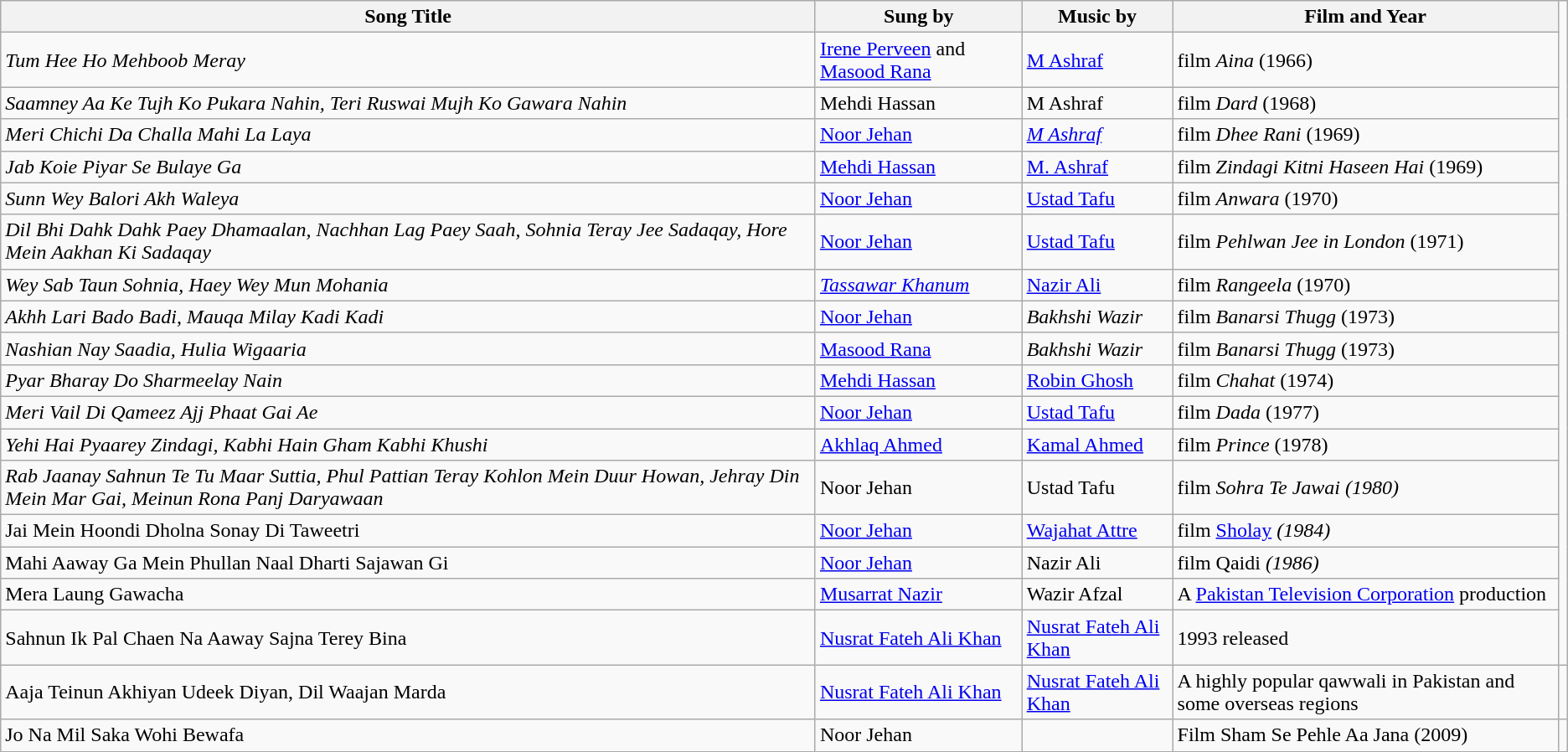<table class="wikitable">
<tr>
<th>Song Title</th>
<th>Sung by</th>
<th>Music by</th>
<th>Film and Year</th>
</tr>
<tr>
<td><em>Tum Hee Ho Mehboob Meray</em></td>
<td><a href='#'>Irene Perveen</a> and <a href='#'>Masood Rana</a></td>
<td><a href='#'>M Ashraf</a></td>
<td>film <em>Aina</em> (1966)</td>
</tr>
<tr>
<td><em>Saamney Aa Ke Tujh Ko Pukara Nahin, Teri Ruswai Mujh Ko Gawara Nahin</em></td>
<td>Mehdi Hassan</td>
<td>M Ashraf</td>
<td>film <em>Dard</em> (1968)</td>
</tr>
<tr>
<td><em>Meri Chichi Da Challa Mahi La Laya</em></td>
<td><a href='#'>Noor Jehan</a></td>
<td><em><a href='#'>M Ashraf</a></em></td>
<td>film <em>Dhee Rani</em> (1969)</td>
</tr>
<tr>
<td><em>Jab Koie Piyar Se Bulaye Ga</em></td>
<td><a href='#'>Mehdi Hassan</a></td>
<td><a href='#'>M. Ashraf</a></td>
<td>film <em>Zindagi Kitni Haseen Hai</em> (1969)</td>
</tr>
<tr>
<td><em>Sunn Wey Balori Akh Waleya</em></td>
<td><a href='#'>Noor Jehan</a></td>
<td><a href='#'>Ustad Tafu</a></td>
<td>film <em>Anwara</em> (1970)</td>
</tr>
<tr>
<td><em>Dil Bhi Dahk Dahk Paey Dhamaalan, Nachhan Lag Paey Saah, Sohnia Teray Jee Sadaqay, Hore Mein Aakhan Ki Sadaqay</em></td>
<td><a href='#'>Noor Jehan</a></td>
<td><a href='#'>Ustad Tafu</a></td>
<td>film <em>Pehlwan Jee in London</em> (1971)</td>
</tr>
<tr>
<td><em>Wey Sab Taun Sohnia, Haey Wey Mun Mohania</em></td>
<td><em><a href='#'>Tassawar Khanum</a></em></td>
<td><a href='#'>Nazir Ali</a></td>
<td>film <em>Rangeela</em> (1970)</td>
</tr>
<tr>
<td><em>Akhh Lari Bado Badi, Mauqa Milay Kadi Kadi</em></td>
<td><a href='#'>Noor Jehan</a></td>
<td><em>Bakhshi Wazir</em></td>
<td>film <em>Banarsi Thugg</em> (1973)</td>
</tr>
<tr>
<td><em>Nashian Nay Saadia, Hulia Wigaaria</em></td>
<td><a href='#'>Masood Rana</a></td>
<td><em>Bakhshi Wazir</em></td>
<td>film <em>Banarsi Thugg</em> (1973)</td>
</tr>
<tr>
<td><em>Pyar Bharay Do Sharmeelay Nain</em></td>
<td><a href='#'>Mehdi Hassan</a></td>
<td><a href='#'>Robin Ghosh</a></td>
<td>film <em>Chahat</em> (1974)</td>
</tr>
<tr>
<td><em>Meri Vail Di Qameez Ajj Phaat Gai Ae</em></td>
<td><a href='#'>Noor Jehan</a></td>
<td><a href='#'>Ustad Tafu</a></td>
<td>film <em>Dada</em> (1977)</td>
</tr>
<tr>
<td><em>Yehi Hai Pyaarey Zindagi, Kabhi Hain Gham Kabhi Khushi</em></td>
<td><a href='#'>Akhlaq Ahmed</a></td>
<td><a href='#'>Kamal Ahmed</a></td>
<td>film <em>Prince</em> (1978)</td>
</tr>
<tr>
<td><em>Rab Jaanay Sahnun Te Tu Maar Suttia, Phul Pattian Teray Kohlon Mein Duur Howan, Jehray Din Mein Mar Gai, Meinun Rona Panj Daryawaan</em></td>
<td>Noor Jehan</td>
<td>Ustad Tafu</td>
<td>film <em>Sohra Te Jawai (1980)</td>
</tr>
<tr>
<td></em>Jai Mein Hoondi Dholna Sonay Di Taweetri<em></td>
<td><a href='#'>Noor Jehan</a></td>
<td><a href='#'>Wajahat Attre</a></td>
<td>film </em><a href='#'>Sholay</a><em> (1984)</td>
</tr>
<tr>
<td></em>Mahi Aaway Ga Mein Phullan Naal Dharti Sajawan Gi<em></td>
<td><a href='#'>Noor Jehan</a></td>
<td></em>Nazir Ali<em></td>
<td>film </em>Qaidi<em> (1986)</td>
</tr>
<tr>
<td></em>Mera Laung Gawacha<em></td>
<td><a href='#'>Musarrat Nazir</a></td>
<td></em>Wazir Afzal<em></td>
<td>A <a href='#'>Pakistan Television Corporation</a> production</td>
</tr>
<tr>
<td></em>Sahnun Ik Pal Chaen Na Aaway Sajna Terey Bina<em></td>
<td><a href='#'>Nusrat Fateh Ali Khan</a></td>
<td><a href='#'>Nusrat Fateh Ali Khan</a></td>
<td>1993 released</td>
</tr>
<tr>
<td></em>Aaja Teinun Akhiyan Udeek Diyan, Dil Waajan Marda<em></td>
<td><a href='#'>Nusrat Fateh Ali Khan</a></td>
<td><a href='#'>Nusrat Fateh Ali Khan</a></td>
<td>A highly popular qawwali in Pakistan and some overseas regions</td>
<td></td>
</tr>
<tr>
<td></em>Jo Na Mil Saka Wohi Bewafa<em></td>
<td>Noor Jehan</td>
<td></td>
<td>Film Sham Se Pehle Aa Jana (2009)</td>
</tr>
<tr>
</tr>
</table>
